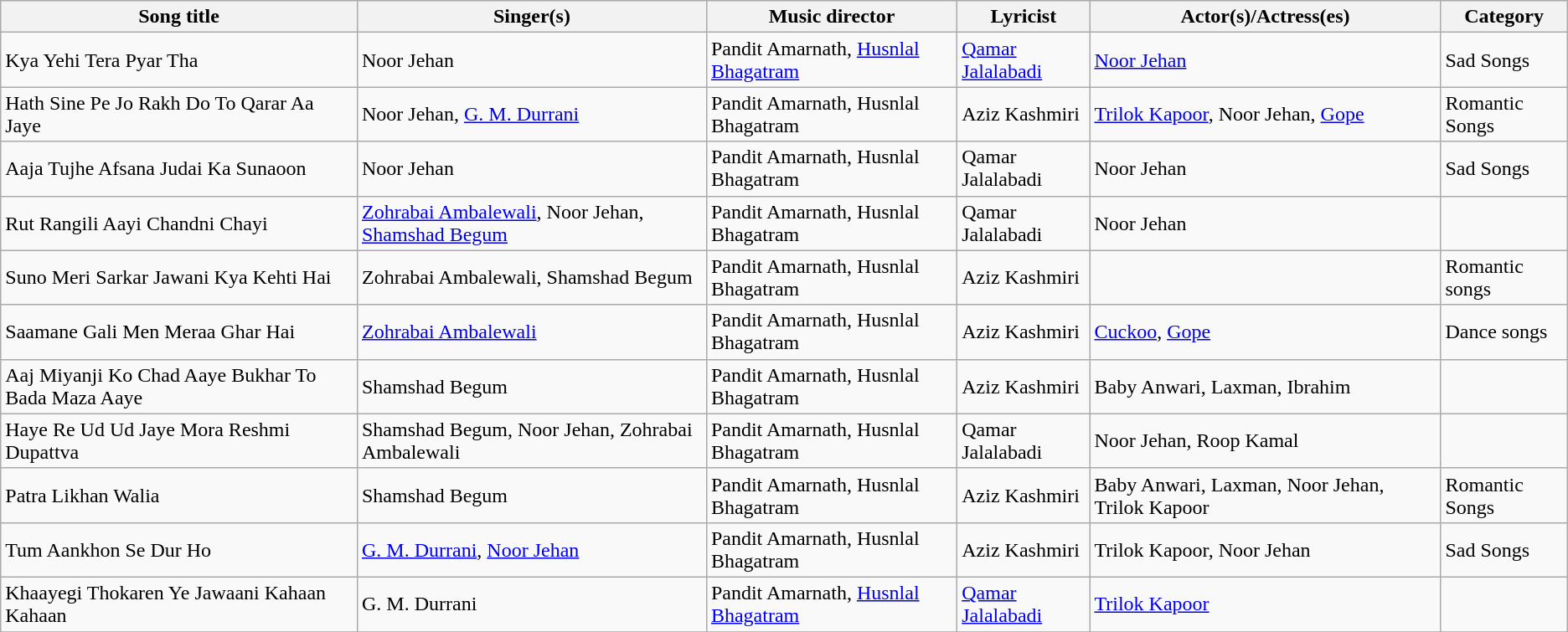<table class="wikitable">
<tr>
<th><strong>Song title</strong></th>
<th><strong>Singer(s)</strong></th>
<th><strong>Music director</strong></th>
<th><strong>Lyricist</strong></th>
<th><strong>Actor(s)/Actress(es)</strong></th>
<th>Category</th>
</tr>
<tr>
<td>Kya Yehi Tera Pyar Tha</td>
<td>Noor Jehan</td>
<td>Pandit Amarnath, <a href='#'>Husnlal Bhagatram</a></td>
<td><a href='#'>Qamar Jalalabadi</a></td>
<td><a href='#'>Noor Jehan</a></td>
<td>Sad Songs</td>
</tr>
<tr>
<td>Hath Sine Pe Jo Rakh Do To Qarar Aa Jaye</td>
<td>Noor Jehan, <a href='#'>G. M. Durrani</a></td>
<td>Pandit Amarnath, Husnlal Bhagatram</td>
<td>Aziz Kashmiri</td>
<td><a href='#'>Trilok Kapoor</a>, Noor Jehan, <a href='#'>Gope</a></td>
<td>Romantic Songs</td>
</tr>
<tr>
<td>Aaja Tujhe Afsana Judai Ka Sunaoon</td>
<td>Noor Jehan</td>
<td>Pandit Amarnath, Husnlal Bhagatram</td>
<td>Qamar Jalalabadi</td>
<td>Noor Jehan</td>
<td>Sad Songs</td>
</tr>
<tr>
<td>Rut Rangili Aayi Chandni Chayi</td>
<td><a href='#'>Zohrabai Ambalewali</a>, Noor Jehan, <a href='#'>Shamshad Begum</a></td>
<td>Pandit Amarnath, Husnlal Bhagatram</td>
<td>Qamar Jalalabadi</td>
<td>Noor Jehan</td>
<td></td>
</tr>
<tr>
<td>Suno Meri Sarkar Jawani Kya Kehti Hai</td>
<td>Zohrabai Ambalewali, Shamshad Begum</td>
<td>Pandit Amarnath, Husnlal Bhagatram</td>
<td>Aziz Kashmiri</td>
<td></td>
<td>Romantic songs</td>
</tr>
<tr>
<td>Saamane Gali Men Meraa Ghar Hai</td>
<td><a href='#'>Zohrabai Ambalewali</a></td>
<td>Pandit Amarnath, Husnlal Bhagatram</td>
<td>Aziz Kashmiri</td>
<td><a href='#'>Cuckoo</a>, <a href='#'>Gope</a></td>
<td>Dance songs</td>
</tr>
<tr>
<td>Aaj Miyanji Ko Chad Aaye Bukhar To Bada Maza Aaye</td>
<td>Shamshad Begum</td>
<td>Pandit Amarnath, Husnlal Bhagatram</td>
<td>Aziz Kashmiri</td>
<td>Baby Anwari, Laxman, Ibrahim</td>
<td></td>
</tr>
<tr>
<td>Haye Re Ud Ud Jaye Mora Reshmi Dupattva</td>
<td>Shamshad Begum, Noor Jehan, Zohrabai Ambalewali</td>
<td>Pandit Amarnath, Husnlal Bhagatram</td>
<td>Qamar Jalalabadi</td>
<td>Noor Jehan, Roop Kamal</td>
<td></td>
</tr>
<tr>
<td>Patra Likhan Walia</td>
<td>Shamshad Begum</td>
<td>Pandit Amarnath, Husnlal Bhagatram</td>
<td>Aziz Kashmiri</td>
<td>Baby Anwari, Laxman, Noor Jehan, Trilok Kapoor</td>
<td>Romantic Songs</td>
</tr>
<tr>
<td>Tum Aankhon Se Dur Ho</td>
<td><a href='#'>G. M. Durrani</a>, <a href='#'>Noor Jehan</a></td>
<td>Pandit Amarnath, Husnlal Bhagatram</td>
<td>Aziz Kashmiri</td>
<td>Trilok Kapoor, Noor Jehan</td>
<td>Sad Songs</td>
</tr>
<tr>
<td>Khaayegi Thokaren Ye Jawaani Kahaan Kahaan</td>
<td>G. M. Durrani</td>
<td>Pandit Amarnath, <a href='#'>Husnlal Bhagatram</a></td>
<td><a href='#'>Qamar Jalalabadi</a></td>
<td><a href='#'>Trilok Kapoor</a></td>
<td></td>
</tr>
<tr>
</tr>
</table>
